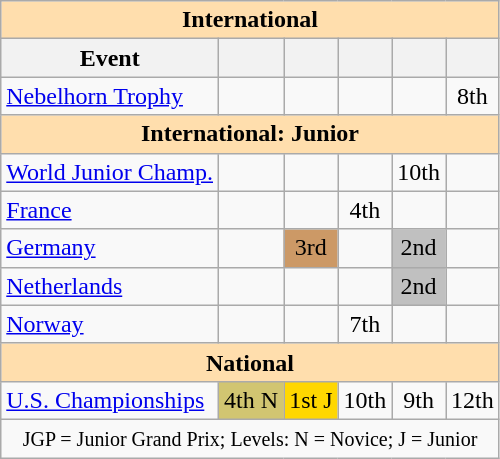<table class="wikitable" style="text-align:center">
<tr>
<th style="background-color: #ffdead; " colspan=6 align=center>International</th>
</tr>
<tr>
<th>Event</th>
<th></th>
<th></th>
<th></th>
<th></th>
<th></th>
</tr>
<tr>
<td align=left><a href='#'>Nebelhorn Trophy</a></td>
<td></td>
<td></td>
<td></td>
<td></td>
<td>8th</td>
</tr>
<tr>
<th style="background-color: #ffdead; " colspan=6 align=center>International: Junior</th>
</tr>
<tr>
<td align=left><a href='#'>World Junior Champ.</a></td>
<td></td>
<td></td>
<td></td>
<td>10th</td>
<td></td>
</tr>
<tr>
<td align=left> <a href='#'>France</a></td>
<td></td>
<td></td>
<td>4th</td>
<td></td>
<td></td>
</tr>
<tr>
<td align=left> <a href='#'>Germany</a></td>
<td></td>
<td bgcolor=cc9966>3rd</td>
<td></td>
<td bgcolor=silver>2nd</td>
<td></td>
</tr>
<tr>
<td align=left> <a href='#'>Netherlands</a></td>
<td></td>
<td></td>
<td></td>
<td bgcolor=silver>2nd</td>
<td></td>
</tr>
<tr>
<td align=left> <a href='#'>Norway</a></td>
<td></td>
<td></td>
<td>7th</td>
<td></td>
<td></td>
</tr>
<tr>
<th style="background-color: #ffdead; " colspan=6 align=center>National</th>
</tr>
<tr>
<td align=left><a href='#'>U.S. Championships</a></td>
<td bgcolor=d1c571>4th N</td>
<td bgcolor=gold>1st J</td>
<td>10th</td>
<td>9th</td>
<td>12th</td>
</tr>
<tr>
<td colspan=6 align=center><small> JGP = Junior Grand Prix; Levels: N = Novice; J = Junior </small></td>
</tr>
</table>
